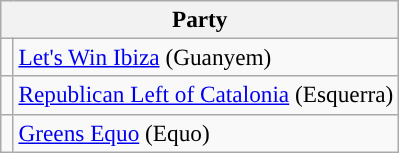<table class="wikitable" style="text-align:left; font-size:97%;">
<tr>
<th colspan="2">Party</th>
</tr>
<tr>
<td width="1"></td>
<td><a href='#'>Let's Win Ibiza</a> (Guanyem)</td>
</tr>
<tr>
<td></td>
<td><a href='#'>Republican Left of Catalonia</a> (Esquerra)</td>
</tr>
<tr>
<td></td>
<td><a href='#'>Greens Equo</a> (Equo)</td>
</tr>
</table>
